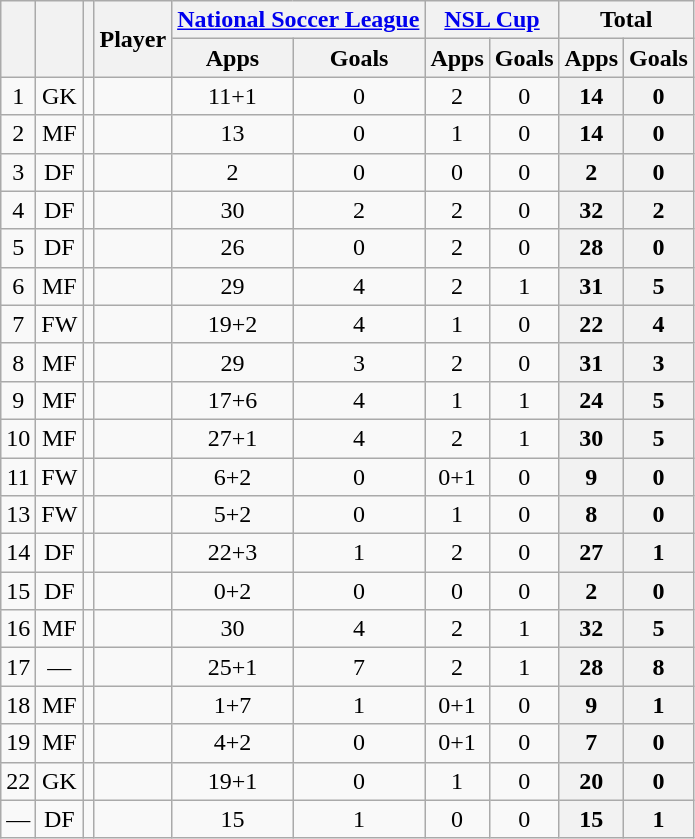<table class="wikitable sortable" style="text-align:center">
<tr>
<th rowspan="2"></th>
<th rowspan="2"></th>
<th rowspan="2"></th>
<th rowspan="2">Player</th>
<th colspan="2"><a href='#'>National Soccer League</a></th>
<th colspan="2"><a href='#'>NSL Cup</a></th>
<th colspan="2">Total</th>
</tr>
<tr>
<th>Apps</th>
<th>Goals</th>
<th>Apps</th>
<th>Goals</th>
<th>Apps</th>
<th>Goals</th>
</tr>
<tr>
<td>1</td>
<td>GK</td>
<td></td>
<td align="left"><br></td>
<td>11+1</td>
<td>0<br></td>
<td>2</td>
<td>0<br></td>
<th>14</th>
<th>0</th>
</tr>
<tr>
<td>2</td>
<td>MF</td>
<td></td>
<td align="left"><br></td>
<td>13</td>
<td>0<br></td>
<td>1</td>
<td>0<br></td>
<th>14</th>
<th>0</th>
</tr>
<tr>
<td>3</td>
<td>DF</td>
<td></td>
<td align="left"><br></td>
<td>2</td>
<td>0<br></td>
<td>0</td>
<td>0<br></td>
<th>2</th>
<th>0</th>
</tr>
<tr>
<td>4</td>
<td>DF</td>
<td></td>
<td align="left"><br></td>
<td>30</td>
<td>2<br></td>
<td>2</td>
<td>0<br></td>
<th>32</th>
<th>2</th>
</tr>
<tr>
<td>5</td>
<td>DF</td>
<td></td>
<td align="left"><br></td>
<td>26</td>
<td>0<br></td>
<td>2</td>
<td>0<br></td>
<th>28</th>
<th>0</th>
</tr>
<tr>
<td>6</td>
<td>MF</td>
<td></td>
<td align="left"><br></td>
<td>29</td>
<td>4<br></td>
<td>2</td>
<td>1<br></td>
<th>31</th>
<th>5</th>
</tr>
<tr>
<td>7</td>
<td>FW</td>
<td></td>
<td align="left"><br></td>
<td>19+2</td>
<td>4<br></td>
<td>1</td>
<td>0<br></td>
<th>22</th>
<th>4</th>
</tr>
<tr>
<td>8</td>
<td>MF</td>
<td></td>
<td align="left"><br></td>
<td>29</td>
<td>3<br></td>
<td>2</td>
<td>0<br></td>
<th>31</th>
<th>3</th>
</tr>
<tr>
<td>9</td>
<td>MF</td>
<td></td>
<td align="left"><br></td>
<td>17+6</td>
<td>4<br></td>
<td>1</td>
<td>1<br></td>
<th>24</th>
<th>5</th>
</tr>
<tr>
<td>10</td>
<td>MF</td>
<td></td>
<td align="left"><br></td>
<td>27+1</td>
<td>4<br></td>
<td>2</td>
<td>1<br></td>
<th>30</th>
<th>5</th>
</tr>
<tr>
<td>11</td>
<td>FW</td>
<td></td>
<td align="left"><br></td>
<td>6+2</td>
<td>0<br></td>
<td>0+1</td>
<td>0<br></td>
<th>9</th>
<th>0</th>
</tr>
<tr>
<td>13</td>
<td>FW</td>
<td></td>
<td align="left"><br></td>
<td>5+2</td>
<td>0<br></td>
<td>1</td>
<td>0<br></td>
<th>8</th>
<th>0</th>
</tr>
<tr>
<td>14</td>
<td>DF</td>
<td></td>
<td align="left"><br></td>
<td>22+3</td>
<td>1<br></td>
<td>2</td>
<td>0<br></td>
<th>27</th>
<th>1</th>
</tr>
<tr>
<td>15</td>
<td>DF</td>
<td></td>
<td align="left"><br></td>
<td>0+2</td>
<td>0<br></td>
<td>0</td>
<td>0<br></td>
<th>2</th>
<th>0</th>
</tr>
<tr>
<td>16</td>
<td>MF</td>
<td></td>
<td align="left"><br></td>
<td>30</td>
<td>4<br></td>
<td>2</td>
<td>1<br></td>
<th>32</th>
<th>5</th>
</tr>
<tr>
<td>17</td>
<td>—</td>
<td></td>
<td align="left"><br></td>
<td>25+1</td>
<td>7<br></td>
<td>2</td>
<td>1<br></td>
<th>28</th>
<th>8</th>
</tr>
<tr>
<td>18</td>
<td>MF</td>
<td></td>
<td align="left"><br></td>
<td>1+7</td>
<td>1<br></td>
<td>0+1</td>
<td>0<br></td>
<th>9</th>
<th>1</th>
</tr>
<tr>
<td>19</td>
<td>MF</td>
<td></td>
<td align="left"><br></td>
<td>4+2</td>
<td>0<br></td>
<td>0+1</td>
<td>0<br></td>
<th>7</th>
<th>0</th>
</tr>
<tr>
<td>22</td>
<td>GK</td>
<td></td>
<td align="left"><br></td>
<td>19+1</td>
<td>0<br></td>
<td>1</td>
<td>0<br></td>
<th>20</th>
<th>0</th>
</tr>
<tr>
<td>—</td>
<td>DF</td>
<td></td>
<td align="left"><br></td>
<td>15</td>
<td>1<br></td>
<td>0</td>
<td>0<br></td>
<th>15</th>
<th>1</th>
</tr>
</table>
